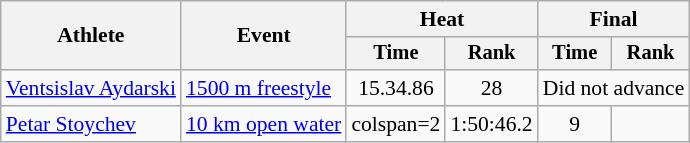<table class=wikitable style="font-size:90%">
<tr>
<th rowspan="2">Athlete</th>
<th rowspan="2">Event</th>
<th colspan="2">Heat</th>
<th colspan="2">Final</th>
</tr>
<tr style="font-size:95%">
<th>Time</th>
<th>Rank</th>
<th>Time</th>
<th>Rank</th>
</tr>
<tr align=center>
<td align=left><a href='#'>Ventsislav Aydarski</a></td>
<td align=left><a href='#'>1500 m freestyle</a></td>
<td>15.34.86</td>
<td>28</td>
<td colspan=2>Did not advance</td>
</tr>
<tr align=center>
<td align=left><a href='#'>Petar Stoychev</a></td>
<td align=left><a href='#'>10 km open water</a></td>
<td>colspan=2 </td>
<td>1:50:46.2</td>
<td>9</td>
</tr>
</table>
